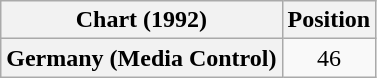<table class="wikitable plainrowheaders" style="text-align:center">
<tr>
<th>Chart (1992)</th>
<th>Position</th>
</tr>
<tr>
<th scope="row">Germany (Media Control)</th>
<td>46</td>
</tr>
</table>
